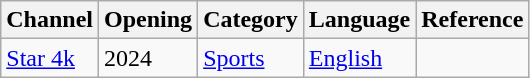<table class="wikitable sortable">
<tr>
<th>Channel</th>
<th>Opening</th>
<th>Category</th>
<th>Language</th>
<th>Reference</th>
</tr>
<tr>
<td><a href='#'>Star 4k</a></td>
<td>2024</td>
<td><a href='#'>Sports</a></td>
<td><a href='#'>English</a></td>
<td></td>
</tr>
</table>
